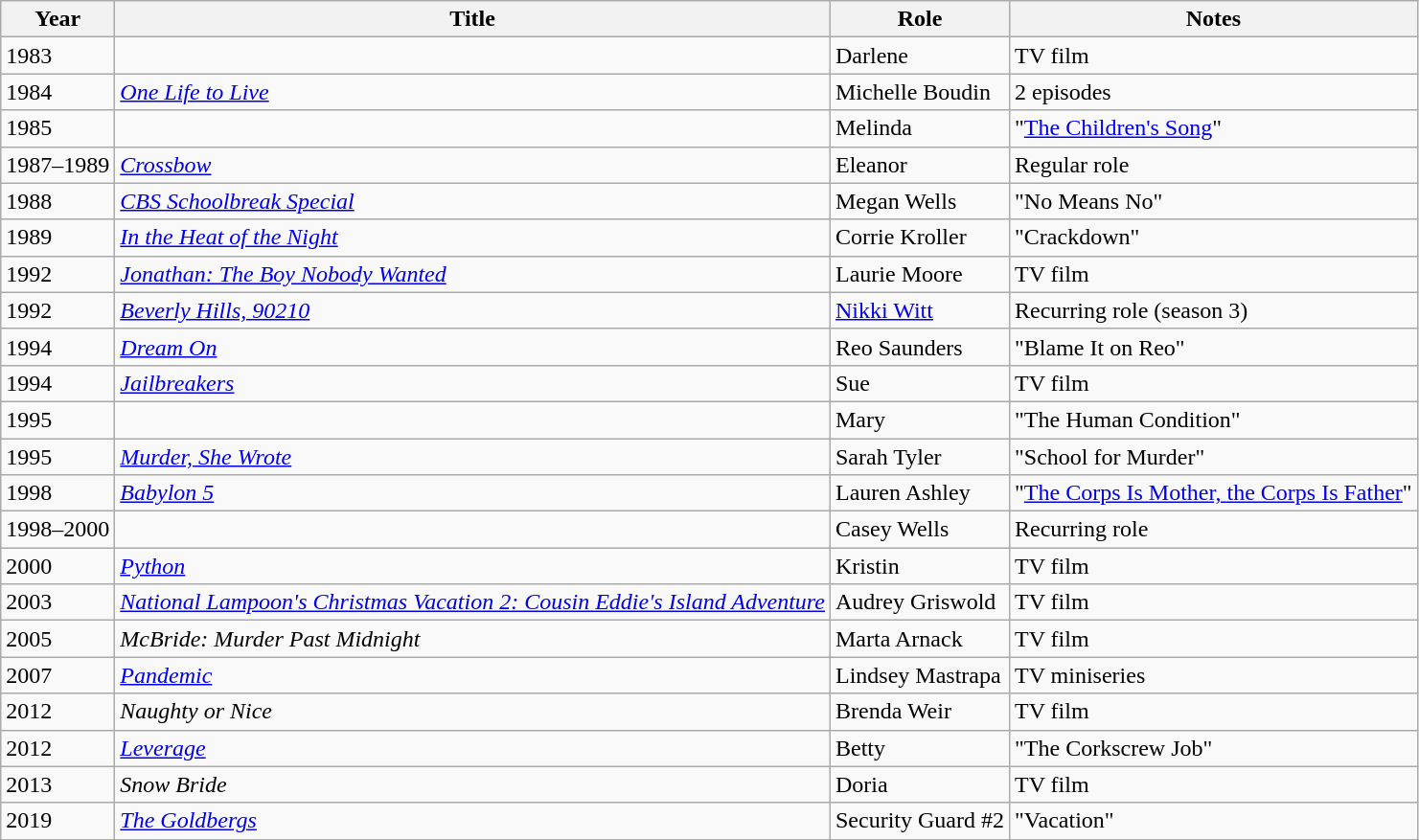<table class="wikitable sortable">
<tr>
<th>Year</th>
<th>Title</th>
<th>Role</th>
<th class="unsortable">Notes</th>
</tr>
<tr>
<td>1983</td>
<td><em></em></td>
<td>Darlene</td>
<td>TV film</td>
</tr>
<tr>
<td>1984</td>
<td><em><a href='#'>One Life to Live</a></em></td>
<td>Michelle Boudin</td>
<td>2 episodes</td>
</tr>
<tr>
<td>1985</td>
<td><em></em></td>
<td>Melinda</td>
<td>"<a href='#'>The Children's Song</a>"</td>
</tr>
<tr>
<td>1987–1989</td>
<td><em><a href='#'>Crossbow</a></em></td>
<td>Eleanor</td>
<td>Regular role</td>
</tr>
<tr>
<td>1988</td>
<td><em><a href='#'>CBS Schoolbreak Special</a></em></td>
<td>Megan Wells</td>
<td>"No Means No"</td>
</tr>
<tr>
<td>1989</td>
<td><em><a href='#'>In the Heat of the Night</a></em></td>
<td>Corrie Kroller</td>
<td>"Crackdown"</td>
</tr>
<tr>
<td>1992</td>
<td><em><a href='#'>Jonathan: The Boy Nobody Wanted</a></em></td>
<td>Laurie Moore</td>
<td>TV film</td>
</tr>
<tr>
<td>1992</td>
<td><em><a href='#'>Beverly Hills, 90210</a></em></td>
<td><a href='#'>Nikki Witt</a></td>
<td>Recurring role (season 3)</td>
</tr>
<tr>
<td>1994</td>
<td><em><a href='#'>Dream On</a></em></td>
<td>Reo Saunders</td>
<td>"Blame It on Reo"</td>
</tr>
<tr>
<td>1994</td>
<td><em><a href='#'>Jailbreakers</a></em></td>
<td>Sue</td>
<td>TV film</td>
</tr>
<tr>
<td>1995</td>
<td><em></em></td>
<td>Mary</td>
<td>"The Human Condition"</td>
</tr>
<tr>
<td>1995</td>
<td><em><a href='#'>Murder, She Wrote</a></em></td>
<td>Sarah Tyler</td>
<td>"School for Murder"</td>
</tr>
<tr>
<td>1998</td>
<td><em><a href='#'>Babylon 5</a></em></td>
<td>Lauren Ashley</td>
<td>"<a href='#'>The Corps Is Mother, the Corps Is Father</a>"</td>
</tr>
<tr>
<td>1998–2000</td>
<td><em></em></td>
<td>Casey Wells</td>
<td>Recurring role</td>
</tr>
<tr>
<td>2000</td>
<td><em><a href='#'>Python</a></em></td>
<td>Kristin</td>
<td>TV film</td>
</tr>
<tr>
<td>2003</td>
<td><em><a href='#'>National Lampoon's Christmas Vacation 2: Cousin Eddie's Island Adventure</a></em></td>
<td>Audrey Griswold</td>
<td>TV film</td>
</tr>
<tr>
<td>2005</td>
<td><em>McBride: Murder Past Midnight</em></td>
<td>Marta Arnack</td>
<td>TV film</td>
</tr>
<tr>
<td>2007</td>
<td><em><a href='#'>Pandemic</a></em></td>
<td>Lindsey Mastrapa</td>
<td>TV miniseries</td>
</tr>
<tr>
<td>2012</td>
<td><em>Naughty or Nice</em></td>
<td>Brenda Weir</td>
<td>TV film</td>
</tr>
<tr>
<td>2012</td>
<td><em><a href='#'>Leverage</a></em></td>
<td>Betty</td>
<td>"The Corkscrew Job"</td>
</tr>
<tr>
<td>2013</td>
<td><em>Snow Bride</em></td>
<td>Doria</td>
<td>TV film</td>
</tr>
<tr>
<td>2019</td>
<td><em><a href='#'>The Goldbergs</a></em></td>
<td>Security Guard #2</td>
<td>"Vacation"</td>
</tr>
</table>
